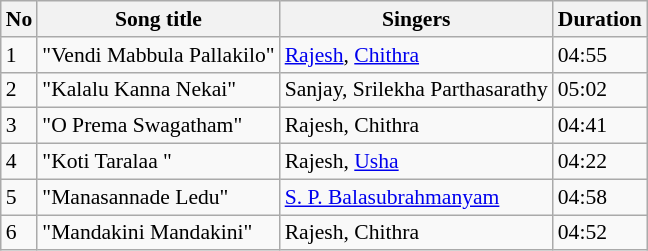<table class="wikitable" style="font-size:90%;">
<tr>
<th>No</th>
<th>Song title</th>
<th>Singers</th>
<th>Duration</th>
</tr>
<tr>
<td>1</td>
<td>"Vendi Mabbula Pallakilo"</td>
<td><a href='#'>Rajesh</a>, <a href='#'>Chithra</a></td>
<td>04:55</td>
</tr>
<tr>
<td>2</td>
<td>"Kalalu Kanna Nekai"</td>
<td>Sanjay, Srilekha Parthasarathy</td>
<td>05:02</td>
</tr>
<tr>
<td>3</td>
<td>"O Prema Swagatham"</td>
<td>Rajesh, Chithra</td>
<td>04:41</td>
</tr>
<tr>
<td>4</td>
<td>"Koti Taralaa "</td>
<td>Rajesh, <a href='#'>Usha</a></td>
<td>04:22</td>
</tr>
<tr>
<td>5</td>
<td>"Manasannade Ledu"</td>
<td><a href='#'>S. P. Balasubrahmanyam</a></td>
<td>04:58</td>
</tr>
<tr>
<td>6</td>
<td>"Mandakini Mandakini"</td>
<td>Rajesh, Chithra</td>
<td>04:52</td>
</tr>
</table>
